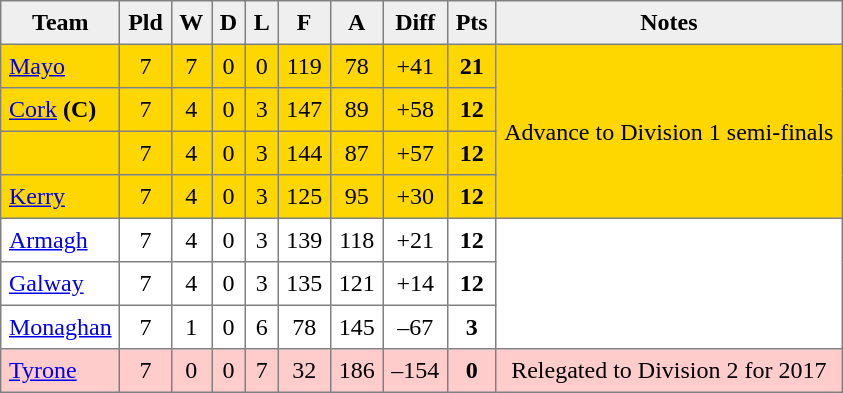<table style=border-collapse:collapse border=1 cellspacing=0 cellpadding=5>
<tr align=center bgcolor=#efefef>
<th>Team</th>
<th>Pld</th>
<th>W</th>
<th>D</th>
<th>L</th>
<th>F</th>
<th>A</th>
<th>Diff</th>
<th>Pts</th>
<th>Notes</th>
</tr>
<tr align=center style="background:gold">
<td style="text-align:left;"> <a href='#'>Mayo</a></td>
<td>7</td>
<td>7</td>
<td>0</td>
<td>0</td>
<td>119</td>
<td>78</td>
<td>+41</td>
<td><strong>21</strong></td>
<td rowspan=4>Advance to Division 1 semi-finals</td>
</tr>
<tr align=center style="background:gold">
<td style="text-align:left;"> <a href='#'>Cork</a> <strong>(C)</strong></td>
<td>7</td>
<td>4</td>
<td>0</td>
<td>3</td>
<td>147</td>
<td>89</td>
<td>+58</td>
<td><strong>12</strong></td>
</tr>
<tr align=center style="background:gold">
<td style="text-align:left;"> </td>
<td>7</td>
<td>4</td>
<td>0</td>
<td>3</td>
<td>144</td>
<td>87</td>
<td>+57</td>
<td><strong>12</strong></td>
</tr>
<tr align=center style="background:gold">
<td style="text-align:left;"> <a href='#'>Kerry</a></td>
<td>7</td>
<td>4</td>
<td>0</td>
<td>3</td>
<td>125</td>
<td>95</td>
<td>+30</td>
<td><strong>12</strong></td>
</tr>
<tr align=center style="background:#FFFFFF;">
<td style="text-align:left;"> <a href='#'>Armagh</a></td>
<td>7</td>
<td>4</td>
<td>0</td>
<td>3</td>
<td>139</td>
<td>118</td>
<td>+21</td>
<td><strong>12</strong></td>
</tr>
<tr align=center style="background:#FFFFFF;">
<td style="text-align:left;"> <a href='#'>Galway</a></td>
<td>7</td>
<td>4</td>
<td>0</td>
<td>3</td>
<td>135</td>
<td>121</td>
<td>+14</td>
<td><strong>12</strong></td>
</tr>
<tr align=center style="background:#FFFFFF;">
<td style="text-align:left;"> <a href='#'>Monaghan</a></td>
<td>7</td>
<td>1</td>
<td>0</td>
<td>6</td>
<td>78</td>
<td>145</td>
<td>–67</td>
<td><strong>3</strong></td>
</tr>
<tr align=center style="background:#FFCCCC;">
<td style="text-align:left;"> <a href='#'>Tyrone</a></td>
<td>7</td>
<td>0</td>
<td>0</td>
<td>7</td>
<td>32</td>
<td>186</td>
<td>–154</td>
<td><strong>0</strong></td>
<td>Relegated to Division 2 for 2017</td>
</tr>
</table>
